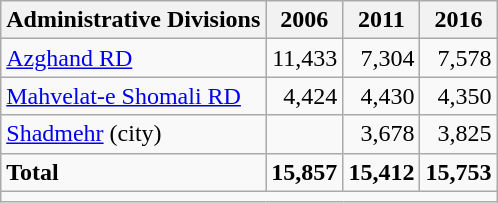<table class="wikitable">
<tr>
<th>Administrative Divisions</th>
<th>2006</th>
<th>2011</th>
<th>2016</th>
</tr>
<tr>
<td><a href='#'>Azghand RD</a></td>
<td style="text-align: right;">11,433</td>
<td style="text-align: right;">7,304</td>
<td style="text-align: right;">7,578</td>
</tr>
<tr>
<td><a href='#'>Mahvelat-e Shomali RD</a></td>
<td style="text-align: right;">4,424</td>
<td style="text-align: right;">4,430</td>
<td style="text-align: right;">4,350</td>
</tr>
<tr>
<td><a href='#'>Shadmehr</a> (city)</td>
<td style="text-align: right;"></td>
<td style="text-align: right;">3,678</td>
<td style="text-align: right;">3,825</td>
</tr>
<tr>
<td><strong>Total</strong></td>
<td style="text-align: right;"><strong>15,857</strong></td>
<td style="text-align: right;"><strong>15,412</strong></td>
<td style="text-align: right;"><strong>15,753</strong></td>
</tr>
<tr>
<td colspan=4></td>
</tr>
</table>
